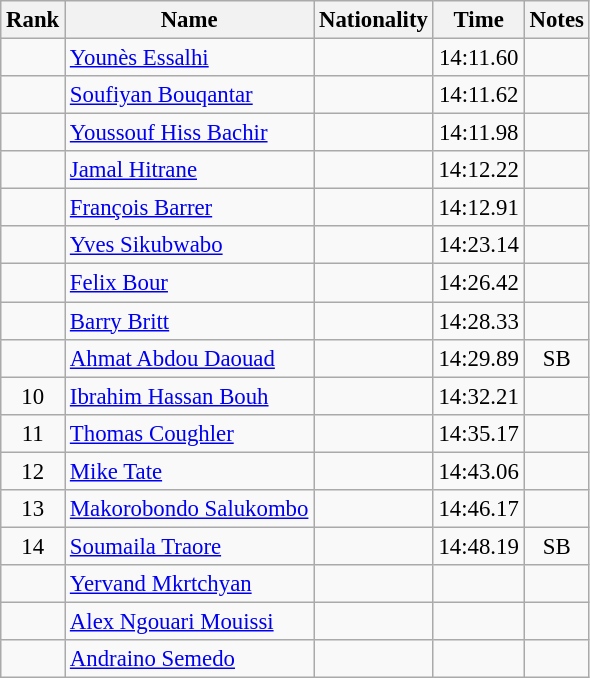<table class="wikitable sortable" style="text-align:center;font-size:95%">
<tr>
<th>Rank</th>
<th>Name</th>
<th>Nationality</th>
<th>Time</th>
<th>Notes</th>
</tr>
<tr>
<td></td>
<td align=left><a href='#'>Younès Essalhi</a></td>
<td align=left></td>
<td>14:11.60</td>
<td></td>
</tr>
<tr>
<td></td>
<td align=left><a href='#'>Soufiyan Bouqantar</a></td>
<td align=left></td>
<td>14:11.62</td>
<td></td>
</tr>
<tr>
<td></td>
<td align=left><a href='#'>Youssouf Hiss Bachir</a></td>
<td align=left></td>
<td>14:11.98</td>
<td></td>
</tr>
<tr>
<td></td>
<td align=left><a href='#'>Jamal Hitrane</a></td>
<td align=left></td>
<td>14:12.22</td>
<td></td>
</tr>
<tr>
<td></td>
<td align=left><a href='#'>François Barrer</a></td>
<td align=left></td>
<td>14:12.91</td>
<td></td>
</tr>
<tr>
<td></td>
<td align=left><a href='#'>Yves Sikubwabo</a></td>
<td align=left></td>
<td>14:23.14</td>
<td></td>
</tr>
<tr>
<td></td>
<td align=left><a href='#'>Felix Bour</a></td>
<td align=left></td>
<td>14:26.42</td>
<td></td>
</tr>
<tr>
<td></td>
<td align=left><a href='#'>Barry Britt</a></td>
<td align=left></td>
<td>14:28.33</td>
<td></td>
</tr>
<tr>
<td></td>
<td align=left><a href='#'>Ahmat Abdou Daouad</a></td>
<td align=left></td>
<td>14:29.89</td>
<td>SB</td>
</tr>
<tr>
<td>10</td>
<td align=left><a href='#'>Ibrahim Hassan Bouh</a></td>
<td align=left></td>
<td>14:32.21</td>
<td></td>
</tr>
<tr>
<td>11</td>
<td align=left><a href='#'>Thomas Coughler</a></td>
<td align=left></td>
<td>14:35.17</td>
<td></td>
</tr>
<tr>
<td>12</td>
<td align=left><a href='#'>Mike Tate</a></td>
<td align=left></td>
<td>14:43.06</td>
<td></td>
</tr>
<tr>
<td>13</td>
<td align=left><a href='#'>Makorobondo Salukombo</a></td>
<td align=left></td>
<td>14:46.17</td>
<td></td>
</tr>
<tr>
<td>14</td>
<td align=left><a href='#'>Soumaila Traore</a></td>
<td align=left></td>
<td>14:48.19</td>
<td>SB</td>
</tr>
<tr>
<td></td>
<td align=left><a href='#'>Yervand Mkrtchyan</a></td>
<td align=left></td>
<td></td>
<td></td>
</tr>
<tr>
<td></td>
<td align=left><a href='#'>Alex Ngouari Mouissi</a></td>
<td align=left></td>
<td></td>
<td></td>
</tr>
<tr>
<td></td>
<td align=left><a href='#'>Andraino Semedo</a></td>
<td align=left></td>
<td></td>
<td></td>
</tr>
</table>
